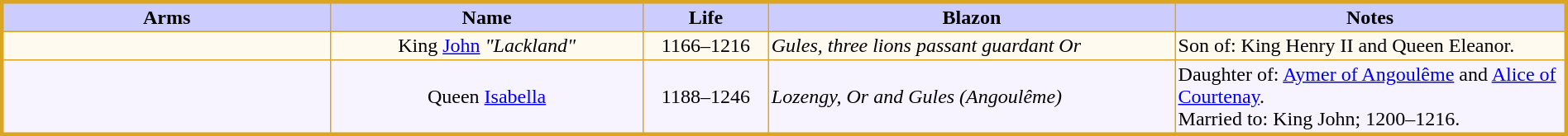<table width="100%" border="1" cellpadding="2" cellspacing="0" style="margin: 0.5em 0.3em 0.5em 0; background: #f9f9f9; border: 3px solid goldenrod; border-collapse: collapse;">
<tr>
<th width="21%" bgcolor = "#ccccff">Arms</th>
<th width="20%" bgcolor = "#ccccff">Name</th>
<th width="8%" bgcolor = "#ccccff">Life</th>
<th width="26%" bgcolor = "#ccccff">Blazon</th>
<th width="26%" bgcolor = "#ccccff">Notes</th>
</tr>
<tr bgcolor=fffaf0>
<td align="center"></td>
<td align="center">King <a href='#'>John</a> <em>"Lackland"</em></td>
<td align="center">1166–1216</td>
<td><em>Gules, three lions passant guardant Or</em></td>
<td>Son of: King Henry II and Queen Eleanor.</td>
</tr>
<tr bgcolor=#f8f4ff>
<td align="center"></td>
<td align="center">Queen <a href='#'>Isabella</a></td>
<td align="center">1188–1246</td>
<td><em>Lozengy, Or and Gules (Angoulême)</em></td>
<td>Daughter of: <a href='#'>Aymer of Angoulême</a> and <a href='#'>Alice of Courtenay</a>.<br>Married to: King John; 1200–1216.</td>
</tr>
</table>
